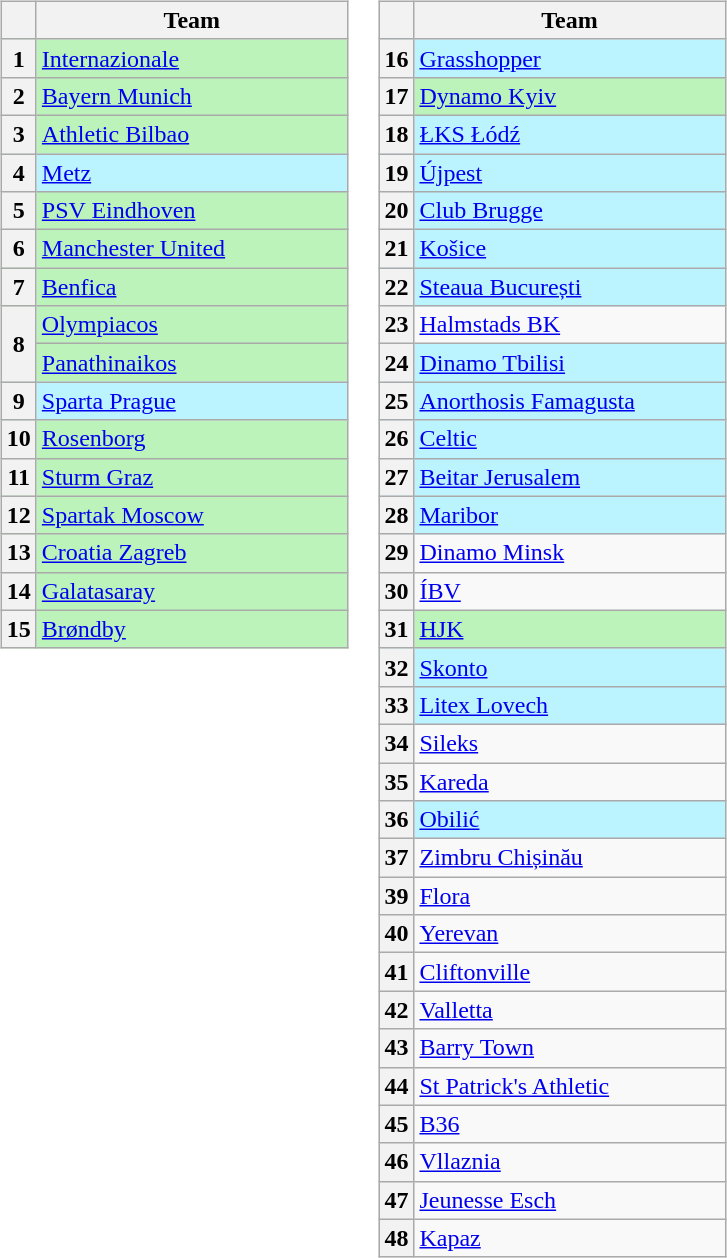<table>
<tr valign=top>
<td><br><table class="wikitable">
<tr>
<th></th>
<th width=200>Team</th>
</tr>
<tr bgcolor=#BBF3BB>
<th>1</th>
<td> <a href='#'>Internazionale</a></td>
</tr>
<tr bgcolor=#BBF3BB>
<th>2</th>
<td> <a href='#'>Bayern Munich</a></td>
</tr>
<tr bgcolor=#BBF3BB>
<th>3</th>
<td> <a href='#'>Athletic Bilbao</a></td>
</tr>
<tr bgcolor=#BBF3FF>
<th>4</th>
<td> <a href='#'>Metz</a></td>
</tr>
<tr bgcolor=#BBF3BB>
<th>5</th>
<td> <a href='#'>PSV Eindhoven</a></td>
</tr>
<tr bgcolor=#BBF3BB>
<th>6</th>
<td> <a href='#'>Manchester United</a></td>
</tr>
<tr bgcolor=#BBF3BB>
<th>7</th>
<td> <a href='#'>Benfica</a></td>
</tr>
<tr bgcolor=#BBF3BB>
<th rowspan=2>8</th>
<td> <a href='#'>Olympiacos</a></td>
</tr>
<tr bgcolor=#BBF3BB>
<td> <a href='#'>Panathinaikos</a></td>
</tr>
<tr bgcolor=#BBF3FF>
<th>9</th>
<td> <a href='#'>Sparta Prague</a></td>
</tr>
<tr bgcolor=#BBF3BB>
<th>10</th>
<td> <a href='#'>Rosenborg</a></td>
</tr>
<tr bgcolor=#BBF3BB>
<th>11</th>
<td> <a href='#'>Sturm Graz</a></td>
</tr>
<tr bgcolor=#BBF3BB>
<th>12</th>
<td> <a href='#'>Spartak Moscow</a></td>
</tr>
<tr bgcolor=#BBF3BB>
<th>13</th>
<td> <a href='#'>Croatia Zagreb</a></td>
</tr>
<tr bgcolor=#BBF3BB>
<th>14</th>
<td> <a href='#'>Galatasaray</a></td>
</tr>
<tr bgcolor=#BBF3BB>
<th>15</th>
<td> <a href='#'>Brøndby</a></td>
</tr>
</table>
</td>
<td><br><table class="wikitable">
<tr>
<th></th>
<th width=200>Team</th>
</tr>
<tr bgcolor=#BBF3FF>
<th>16</th>
<td> <a href='#'>Grasshopper</a></td>
</tr>
<tr bgcolor=#BBF3BB>
<th>17</th>
<td> <a href='#'>Dynamo Kyiv</a></td>
</tr>
<tr bgcolor=#BBF3FF>
<th>18</th>
<td> <a href='#'>ŁKS Łódź</a></td>
</tr>
<tr bgcolor=#BBF3FF>
<th>19</th>
<td> <a href='#'>Újpest</a></td>
</tr>
<tr bgcolor=#BBF3FF>
<th>20</th>
<td> <a href='#'>Club Brugge</a></td>
</tr>
<tr bgcolor=#BBF3FF>
<th>21</th>
<td> <a href='#'>Košice</a></td>
</tr>
<tr bgcolor=#BBF3FF>
<th>22</th>
<td> <a href='#'>Steaua București</a></td>
</tr>
<tr>
<th>23</th>
<td> <a href='#'>Halmstads BK</a></td>
</tr>
<tr bgcolor=#BBF3FF>
<th>24</th>
<td> <a href='#'>Dinamo Tbilisi</a></td>
</tr>
<tr bgcolor=#BBF3FF>
<th>25</th>
<td> <a href='#'>Anorthosis Famagusta</a></td>
</tr>
<tr bgcolor=#BBF3FF>
<th>26</th>
<td> <a href='#'>Celtic</a></td>
</tr>
<tr bgcolor=#BBF3FF>
<th>27</th>
<td> <a href='#'>Beitar Jerusalem</a></td>
</tr>
<tr bgcolor=#BBF3FF>
<th>28</th>
<td> <a href='#'>Maribor</a></td>
</tr>
<tr>
<th>29</th>
<td> <a href='#'>Dinamo Minsk</a></td>
</tr>
<tr>
<th>30</th>
<td> <a href='#'>ÍBV</a></td>
</tr>
<tr bgcolor=#BBF3BB>
<th>31</th>
<td> <a href='#'>HJK</a></td>
</tr>
<tr bgcolor=#BBF3FF>
<th>32</th>
<td> <a href='#'>Skonto</a></td>
</tr>
<tr bgcolor=#BBF3FF>
<th>33</th>
<td> <a href='#'>Litex Lovech</a></td>
</tr>
<tr>
<th>34</th>
<td> <a href='#'>Sileks</a></td>
</tr>
<tr>
<th>35</th>
<td> <a href='#'>Kareda</a></td>
</tr>
<tr bgcolor=#BBF3FF>
<th>36</th>
<td> <a href='#'>Obilić</a></td>
</tr>
<tr>
<th>37</th>
<td> <a href='#'>Zimbru Chișinău</a></td>
</tr>
<tr>
<th>39</th>
<td> <a href='#'>Flora</a></td>
</tr>
<tr>
<th>40</th>
<td> <a href='#'>Yerevan</a></td>
</tr>
<tr>
<th>41</th>
<td> <a href='#'>Cliftonville</a></td>
</tr>
<tr>
<th>42</th>
<td> <a href='#'>Valletta</a></td>
</tr>
<tr>
<th>43</th>
<td> <a href='#'>Barry Town</a></td>
</tr>
<tr>
<th>44</th>
<td> <a href='#'>St Patrick's Athletic</a></td>
</tr>
<tr>
<th>45</th>
<td> <a href='#'>B36</a></td>
</tr>
<tr>
<th>46</th>
<td> <a href='#'>Vllaznia</a></td>
</tr>
<tr>
<th>47</th>
<td> <a href='#'>Jeunesse Esch</a></td>
</tr>
<tr>
<th>48</th>
<td> <a href='#'>Kapaz</a></td>
</tr>
</table>
</td>
</tr>
</table>
